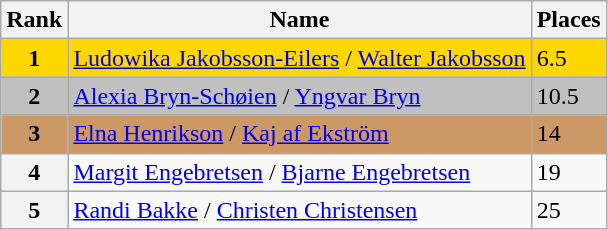<table class="wikitable">
<tr>
<th>Rank</th>
<th>Name</th>
<th>Places</th>
</tr>
<tr bgcolor=gold>
<td align=center><strong>1</strong></td>
<td> <a href='#'>Ludowika Jakobsson-Eilers</a> / <a href='#'>Walter Jakobsson</a></td>
<td>6.5</td>
</tr>
<tr bgcolor=silver>
<td align=center><strong>2</strong></td>
<td> <a href='#'>Alexia Bryn-Schøien</a> / <a href='#'>Yngvar Bryn</a></td>
<td>10.5</td>
</tr>
<tr bgcolor=cc9966>
<td align=center><strong>3</strong></td>
<td> <a href='#'>Elna Henrikson</a> / <a href='#'>Kaj af Ekström</a></td>
<td>14</td>
</tr>
<tr>
<th>4</th>
<td> <a href='#'>Margit Engebretsen</a> / <a href='#'>Bjarne Engebretsen</a></td>
<td>19</td>
</tr>
<tr>
<th>5</th>
<td> <a href='#'>Randi Bakke</a> / <a href='#'>Christen Christensen</a></td>
<td>25</td>
</tr>
</table>
